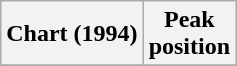<table class="wikitable sortable plainrowheaders" style="text-align:center">
<tr>
<th scope="col">Chart (1994)</th>
<th scope="col">Peak<br>position</th>
</tr>
<tr>
</tr>
</table>
